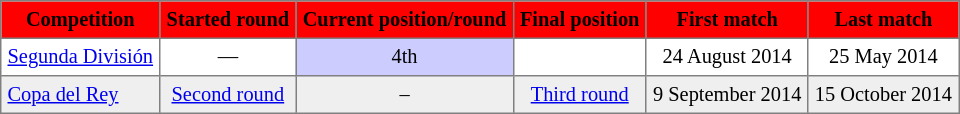<table cellpadding="4" cellspacing="0" border="1" style="text-align: center; font-size: 85%; border: gray solid 1px; border-collapse: collapse;">
<tr align="center" bgcolor="#FF0000">
<th>Competition</th>
<th>Started round</th>
<th>Current position/round</th>
<th>Final position</th>
<th>First match</th>
<th>Last match</th>
</tr>
<tr>
<td align="left"><a href='#'>Segunda División</a></td>
<td>—</td>
<td bgcolor="#CCCCFF">4th</td>
<td></td>
<td>24 August 2014</td>
<td>25 May 2014</td>
</tr>
<tr bgcolor="#EFEFEF">
<td align="left"><a href='#'>Copa del Rey</a></td>
<td><a href='#'>Second round</a></td>
<td>–</td>
<td><a href='#'>Third round</a></td>
<td>9 September 2014</td>
<td>15 October 2014</td>
</tr>
</table>
